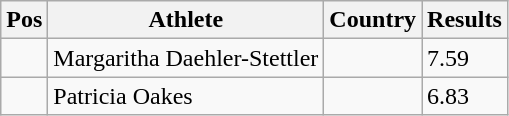<table class="wikitable">
<tr>
<th>Pos</th>
<th>Athlete</th>
<th>Country</th>
<th>Results</th>
</tr>
<tr>
<td align="center"></td>
<td>Margaritha Daehler-Stettler</td>
<td></td>
<td>7.59</td>
</tr>
<tr>
<td align="center"></td>
<td>Patricia Oakes</td>
<td></td>
<td>6.83</td>
</tr>
</table>
